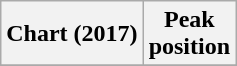<table class="wikitable plainrowheaders" style="text-align:center">
<tr>
<th>Chart (2017)</th>
<th>Peak<br>position</th>
</tr>
<tr>
</tr>
</table>
